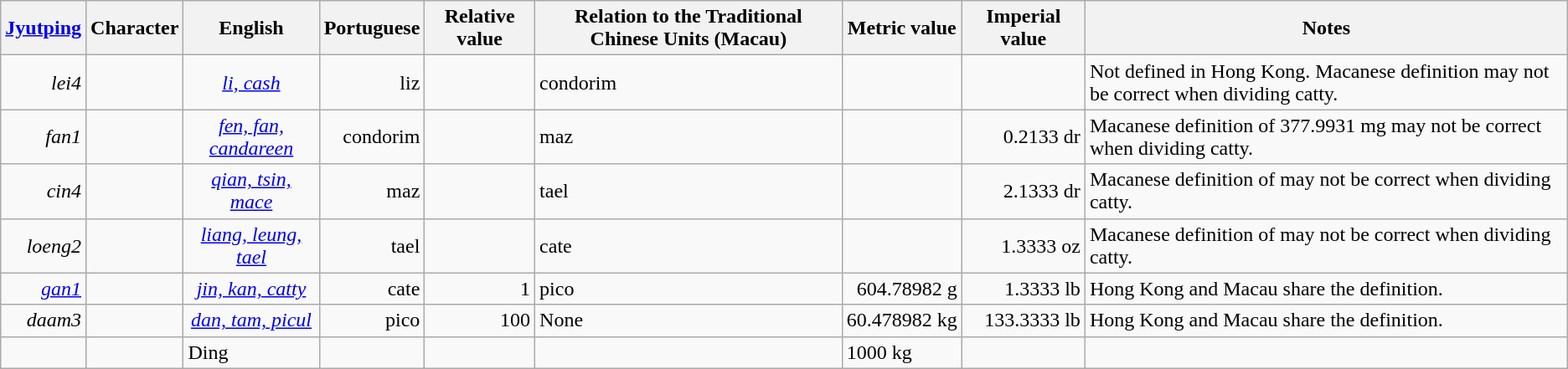<table class="wikitable">
<tr>
<th><a href='#'>Jyutping</a></th>
<th>Character</th>
<th>English</th>
<th>Portuguese</th>
<th>Relative value</th>
<th>Relation to the Traditional Chinese Units (Macau)</th>
<th>Metric value</th>
<th>Imperial value</th>
<th>Notes</th>
</tr>
<tr>
<td align="right"><em>lei4</em></td>
<td align="right"></td>
<td align="center"><em><a href='#'>li, cash</a></em></td>
<td align=right>liz</td>
<td align=right></td>
<td> condorim</td>
<td align="right"></td>
<td align=right></td>
<td align=left>Not defined in Hong Kong. Macanese definition may not be correct when dividing catty.</td>
</tr>
<tr>
<td align="right"><em>fan1</em></td>
<td align="right"></td>
<td align="center"><em><a href='#'>fen, fan, candareen</a></em></td>
<td align=right>condorim</td>
<td align=right></td>
<td> maz</td>
<td align="right"></td>
<td align=right>0.2133 dr</td>
<td align=left>Macanese definition of 377.9931 mg may not be correct when dividing catty.</td>
</tr>
<tr>
<td align="right"><em>cin4</em></td>
<td align="right"></td>
<td align="center"><em><a href='#'>qian, tsin, mace</a></em></td>
<td align=right>maz</td>
<td align=right></td>
<td> tael</td>
<td align="right"></td>
<td align=right>2.1333 dr</td>
<td align=left>Macanese definition of  may not be correct when dividing catty.</td>
</tr>
<tr>
<td align="right"><em>loeng2</em></td>
<td align="right"></td>
<td align="center"><em><a href='#'>liang, leung, tael</a></em></td>
<td align=right>tael</td>
<td align=right></td>
<td> cate</td>
<td align="right"></td>
<td align=right>1.3333 oz</td>
<td align=left>Macanese definition of  may not be correct when dividing catty.</td>
</tr>
<tr>
<td align="right"><em><a href='#'>gan1</a></em></td>
<td align="right"></td>
<td align="center"><em><a href='#'>jin, kan, catty</a></em></td>
<td align=right>cate</td>
<td align=right>1</td>
<td> pico</td>
<td align="right">604.78982 g</td>
<td align=right>1.3333 lb</td>
<td align=left>Hong Kong and Macau share the definition.</td>
</tr>
<tr>
<td align="right"><em>daam3</em></td>
<td align="right"></td>
<td align="center"><em><a href='#'>dan, tam, picul</a></em></td>
<td align=right>pico</td>
<td align=right>100</td>
<td>None</td>
<td align="right">60.478982 kg</td>
<td align=right>133.3333 lb</td>
<td align=left>Hong Kong and Macau share the definition.</td>
</tr>
<tr>
<td></td>
<td></td>
<td>Ding</td>
<td></td>
<td></td>
<td></td>
<td>1000 kg</td>
<td></td>
<td></td>
</tr>
</table>
